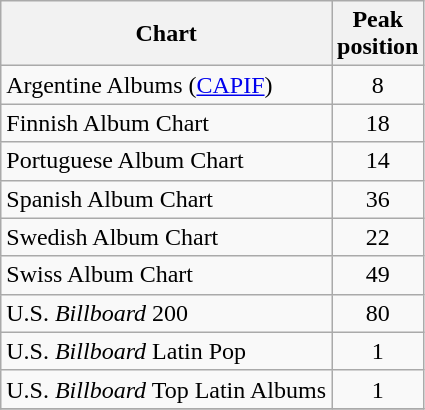<table class="wikitable sortable">
<tr>
<th align="left">Chart</th>
<th align="center">Peak<br>position</th>
</tr>
<tr>
<td align="left">Argentine Albums (<a href='#'>CAPIF</a>)</td>
<td align="center">8</td>
</tr>
<tr>
<td align="left">Finnish Album Chart</td>
<td align="center">18</td>
</tr>
<tr>
<td align="left">Portuguese Album Chart</td>
<td align="center">14</td>
</tr>
<tr>
<td align="left">Spanish Album Chart</td>
<td align="center">36</td>
</tr>
<tr>
<td align="left">Swedish Album Chart</td>
<td align="center">22</td>
</tr>
<tr>
<td align="left">Swiss Album Chart</td>
<td align="center">49</td>
</tr>
<tr>
<td align="left">U.S. <em>Billboard</em> 200</td>
<td align="center">80</td>
</tr>
<tr>
<td align="left">U.S. <em>Billboard</em> Latin Pop</td>
<td align="center">1</td>
</tr>
<tr>
<td align="left">U.S. <em>Billboard</em> Top Latin Albums</td>
<td align="center">1</td>
</tr>
<tr>
</tr>
</table>
